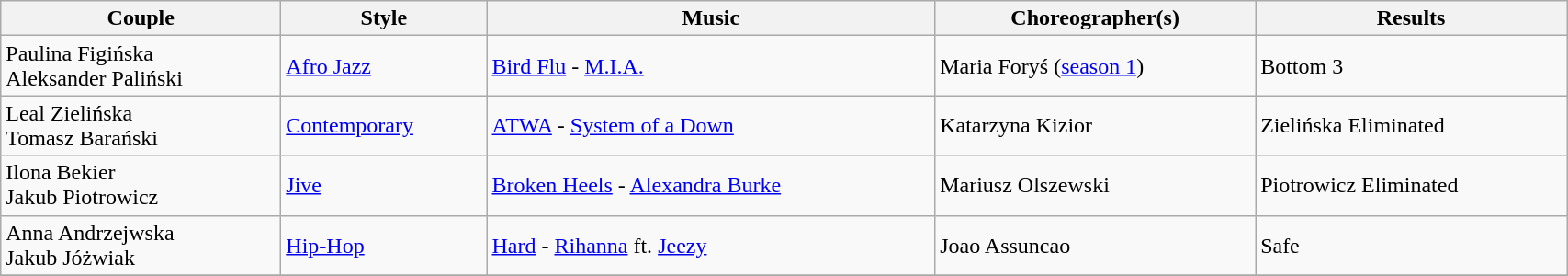<table class="wikitable" width="90%">
<tr>
<th>Couple</th>
<th>Style</th>
<th>Music</th>
<th>Choreographer(s)</th>
<th>Results</th>
</tr>
<tr>
<td>Paulina Figińska<br>Aleksander Paliński</td>
<td><a href='#'>Afro Jazz</a></td>
<td><a href='#'>Bird Flu</a> - <a href='#'>M.I.A.</a></td>
<td>Maria Foryś (<a href='#'>season 1</a>)</td>
<td>Bottom 3</td>
</tr>
<tr>
<td>Leal Zielińska<br>Tomasz Barański</td>
<td><a href='#'>Contemporary</a></td>
<td><a href='#'>ATWA</a> - <a href='#'>System of a Down</a></td>
<td>Katarzyna Kizior</td>
<td>Zielińska Eliminated</td>
</tr>
<tr>
<td>Ilona Bekier<br>Jakub Piotrowicz</td>
<td><a href='#'>Jive</a></td>
<td><a href='#'>Broken Heels</a> - <a href='#'>Alexandra Burke</a></td>
<td>Mariusz Olszewski</td>
<td>Piotrowicz Eliminated</td>
</tr>
<tr>
<td>Anna Andrzejwska<br>Jakub Jóżwiak</td>
<td><a href='#'>Hip-Hop</a></td>
<td><a href='#'>Hard</a> - <a href='#'>Rihanna</a> ft. <a href='#'>Jeezy</a></td>
<td>Joao Assuncao</td>
<td>Safe</td>
</tr>
<tr>
</tr>
</table>
